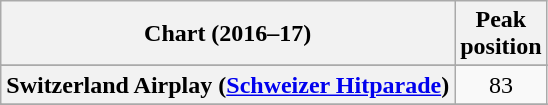<table class="wikitable sortable plainrowheaders" style="text-align:center">
<tr>
<th scope="col">Chart (2016–17)</th>
<th scope="col">Peak<br>position</th>
</tr>
<tr>
</tr>
<tr>
</tr>
<tr>
<th scope="row">Switzerland Airplay (<a href='#'>Schweizer Hitparade</a>)</th>
<td>83</td>
</tr>
<tr>
</tr>
<tr>
</tr>
<tr>
</tr>
<tr>
</tr>
</table>
